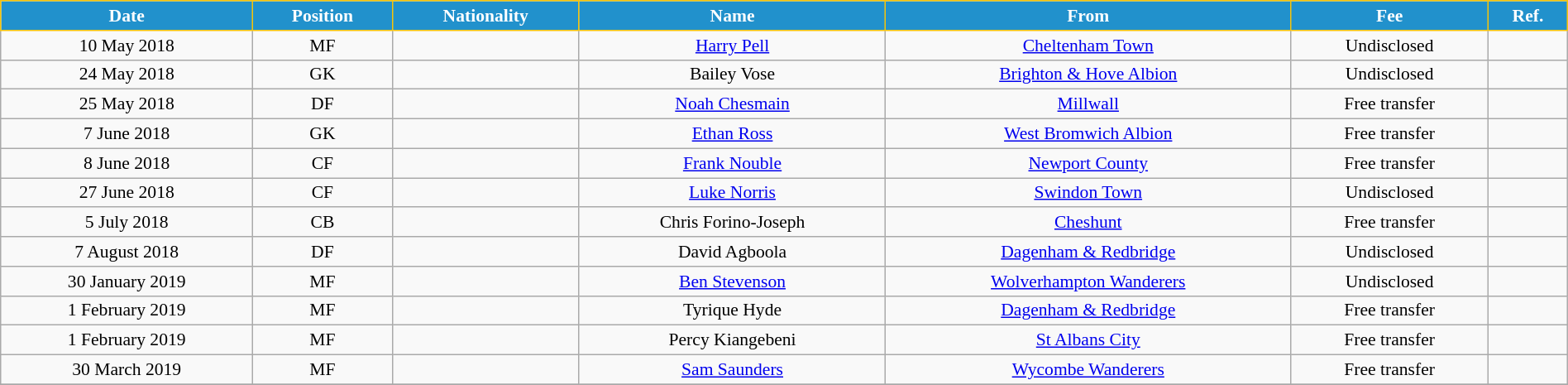<table class="wikitable" style="text-align:center; font-size:90%; width:100%;">
<tr>
<th style="background:#2191CC; color:white; border:1px solid #F7C408; text-align:center;">Date</th>
<th style="background:#2191CC; color:white; border:1px solid #F7C408; text-align:center;">Position</th>
<th style="background:#2191CC; color:white; border:1px solid #F7C408; text-align:center;">Nationality</th>
<th style="background:#2191CC; color:white; border:1px solid #F7C408; text-align:center;">Name</th>
<th style="background:#2191CC; color:white; border:1px solid #F7C408; text-align:center;">From</th>
<th style="background:#2191CC; color:white; border:1px solid #F7C408; text-align:center;">Fee</th>
<th style="background:#2191CC; color:white; border:1px solid #F7C408; text-align:center;">Ref.</th>
</tr>
<tr>
<td>10 May 2018</td>
<td>MF</td>
<td></td>
<td><a href='#'>Harry Pell</a></td>
<td> <a href='#'>Cheltenham Town</a></td>
<td>Undisclosed</td>
<td></td>
</tr>
<tr>
<td>24 May 2018</td>
<td>GK</td>
<td></td>
<td>Bailey Vose</td>
<td> <a href='#'>Brighton & Hove Albion</a></td>
<td>Undisclosed</td>
<td></td>
</tr>
<tr>
<td>25 May 2018</td>
<td>DF</td>
<td></td>
<td><a href='#'>Noah Chesmain</a></td>
<td> <a href='#'>Millwall</a></td>
<td>Free transfer</td>
<td></td>
</tr>
<tr>
<td>7 June 2018</td>
<td>GK</td>
<td></td>
<td><a href='#'>Ethan Ross</a></td>
<td> <a href='#'>West Bromwich Albion</a></td>
<td>Free transfer</td>
<td></td>
</tr>
<tr>
<td>8 June 2018</td>
<td>CF</td>
<td></td>
<td><a href='#'>Frank Nouble</a></td>
<td> <a href='#'>Newport County</a></td>
<td>Free transfer</td>
<td></td>
</tr>
<tr>
<td>27 June 2018</td>
<td>CF</td>
<td></td>
<td><a href='#'>Luke Norris</a></td>
<td> <a href='#'>Swindon Town</a></td>
<td>Undisclosed</td>
<td></td>
</tr>
<tr>
<td>5 July 2018</td>
<td>CB</td>
<td></td>
<td>Chris Forino-Joseph</td>
<td> <a href='#'>Cheshunt</a></td>
<td>Free transfer</td>
<td></td>
</tr>
<tr>
<td>7 August 2018</td>
<td>DF</td>
<td></td>
<td>David Agboola</td>
<td> <a href='#'>Dagenham & Redbridge</a></td>
<td>Undisclosed</td>
<td></td>
</tr>
<tr>
<td>30 January 2019</td>
<td>MF</td>
<td></td>
<td><a href='#'>Ben Stevenson</a></td>
<td> <a href='#'>Wolverhampton Wanderers</a></td>
<td>Undisclosed</td>
<td></td>
</tr>
<tr>
<td>1 February 2019</td>
<td>MF</td>
<td></td>
<td>Tyrique Hyde</td>
<td> <a href='#'>Dagenham & Redbridge</a></td>
<td>Free transfer</td>
<td></td>
</tr>
<tr>
<td>1 February 2019</td>
<td>MF</td>
<td></td>
<td>Percy Kiangebeni</td>
<td> <a href='#'>St Albans City</a></td>
<td>Free transfer</td>
<td></td>
</tr>
<tr>
<td>30 March 2019</td>
<td>MF</td>
<td></td>
<td><a href='#'>Sam Saunders</a></td>
<td> <a href='#'>Wycombe Wanderers</a></td>
<td>Free transfer</td>
<td></td>
</tr>
<tr>
</tr>
</table>
